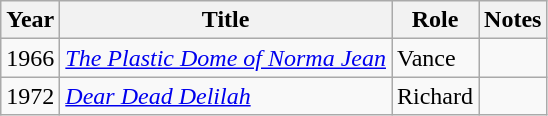<table class="wikitable sortable">
<tr>
<th>Year</th>
<th>Title</th>
<th>Role</th>
<th>Notes</th>
</tr>
<tr>
<td>1966</td>
<td><em><a href='#'>The Plastic Dome of Norma Jean</a></em></td>
<td>Vance</td>
<td></td>
</tr>
<tr>
<td>1972</td>
<td><em><a href='#'>Dear Dead Delilah</a></em></td>
<td>Richard</td>
<td></td>
</tr>
</table>
